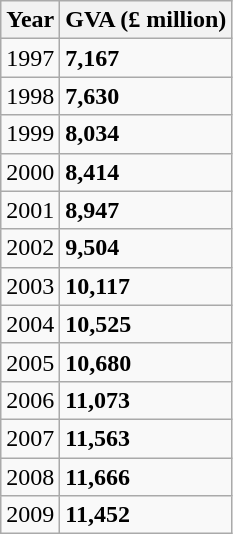<table class="wikitable">
<tr>
<th>Year</th>
<th>GVA (£ million)</th>
</tr>
<tr>
<td>1997</td>
<td><strong>7,167</strong></td>
</tr>
<tr>
<td>1998</td>
<td><strong>7,630</strong></td>
</tr>
<tr>
<td>1999</td>
<td><strong>8,034</strong></td>
</tr>
<tr>
<td>2000</td>
<td><strong>8,414</strong></td>
</tr>
<tr>
<td>2001</td>
<td><strong>8,947</strong></td>
</tr>
<tr>
<td>2002</td>
<td><strong>9,504</strong></td>
</tr>
<tr>
<td>2003</td>
<td><strong>10,117</strong></td>
</tr>
<tr>
<td>2004</td>
<td><strong>10,525</strong></td>
</tr>
<tr>
<td>2005</td>
<td><strong>10,680</strong></td>
</tr>
<tr>
<td>2006</td>
<td><strong>11,073</strong></td>
</tr>
<tr>
<td>2007</td>
<td><strong>11,563</strong></td>
</tr>
<tr>
<td>2008</td>
<td><strong>11,666</strong></td>
</tr>
<tr>
<td>2009</td>
<td><strong>11,452</strong></td>
</tr>
</table>
